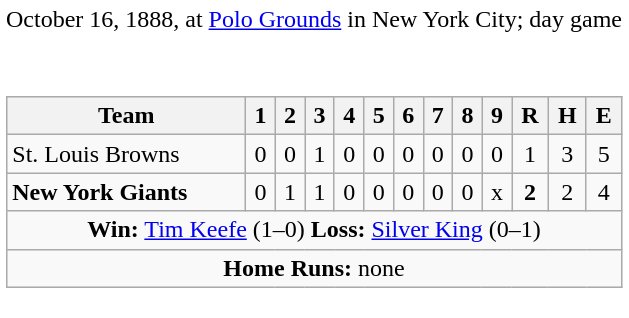<table cellpadding="4" cellspacing="0" style="margin: 1em 1em 1em 0; background: #FFF;">
<tr>
<td align=left>October 16, 1888, at <a href='#'>Polo Grounds</a> in New York City; day game</td>
</tr>
<tr>
<td colspan=2><br><table class="wikitable"  style="width:100%; background:#f2f2f2;">
<tr>
<th align=left>Team</th>
<th>1</th>
<th>2</th>
<th>3</th>
<th>4</th>
<th>5</th>
<th>6</th>
<th>7</th>
<th>8</th>
<th>9</th>
<th>R</th>
<th>H</th>
<th>E</th>
</tr>
<tr style="text-align:center; background:#f9f9f9;">
<td align=left>St. Louis Browns</td>
<td>0</td>
<td>0</td>
<td>1</td>
<td>0</td>
<td>0</td>
<td>0</td>
<td>0</td>
<td>0</td>
<td>0</td>
<td>1</td>
<td>3</td>
<td>5</td>
</tr>
<tr style="text-align:center; background:#f9f9f9;">
<td align=left><strong>New York Giants</strong></td>
<td>0</td>
<td>1</td>
<td>1</td>
<td>0</td>
<td>0</td>
<td>0</td>
<td>0</td>
<td>0</td>
<td>x</td>
<td><strong>2</strong></td>
<td>2</td>
<td>4</td>
</tr>
<tr style="text-align:center; background:#f9f9f9;">
<td colspan=13><strong>Win:</strong> <a href='#'>Tim Keefe</a> (1–0) <strong>Loss:</strong> <a href='#'>Silver King</a> (0–1)</td>
</tr>
<tr style="text-align:center; background:#f9f9f9;">
<td colspan=13><strong>Home Runs:</strong> none</td>
</tr>
</table>
</td>
</tr>
</table>
